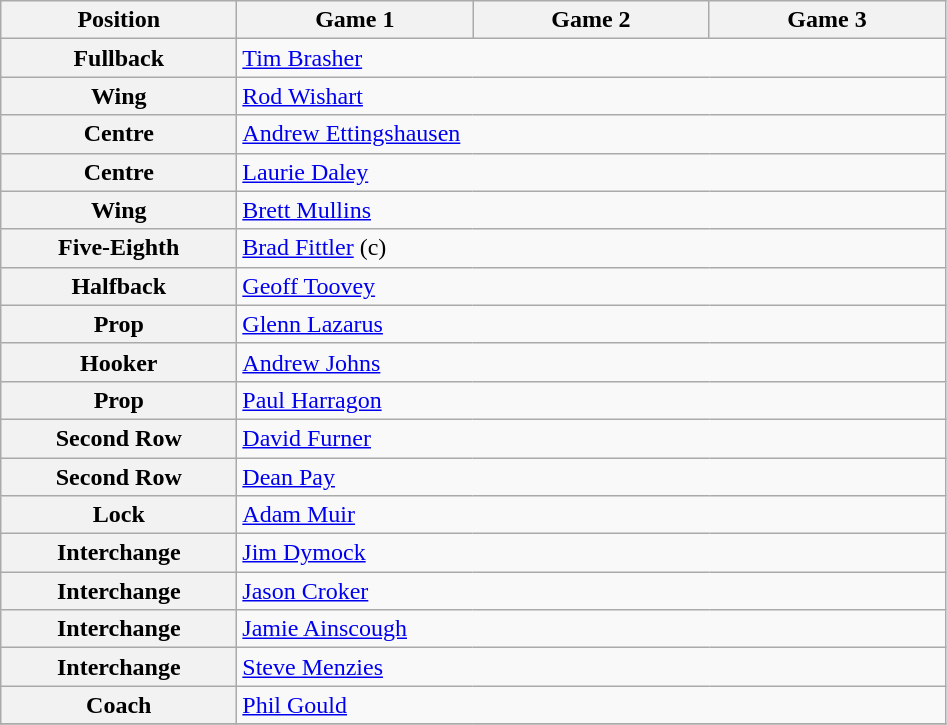<table class="wikitable">
<tr>
<th width="150">Position</th>
<th width="150">Game 1</th>
<th width="150">Game 2</th>
<th width="150">Game 3</th>
</tr>
<tr>
<th>Fullback</th>
<td colspan="3"> <a href='#'>Tim Brasher</a></td>
</tr>
<tr>
<th>Wing</th>
<td colspan="3"> <a href='#'>Rod Wishart</a></td>
</tr>
<tr>
<th>Centre</th>
<td colspan="3"> <a href='#'>Andrew Ettingshausen</a></td>
</tr>
<tr>
<th>Centre</th>
<td colspan="3"> <a href='#'>Laurie Daley</a></td>
</tr>
<tr>
<th>Wing</th>
<td colspan="3"> <a href='#'>Brett Mullins</a></td>
</tr>
<tr>
<th>Five-Eighth</th>
<td colspan="3"> <a href='#'>Brad Fittler</a> (c)</td>
</tr>
<tr>
<th>Halfback</th>
<td colspan="3"> <a href='#'>Geoff Toovey</a></td>
</tr>
<tr>
<th>Prop</th>
<td colspan="3"> <a href='#'>Glenn Lazarus</a></td>
</tr>
<tr>
<th>Hooker</th>
<td colspan="3"> <a href='#'>Andrew Johns</a></td>
</tr>
<tr>
<th>Prop</th>
<td colspan="3"> <a href='#'>Paul Harragon</a></td>
</tr>
<tr>
<th>Second Row</th>
<td colspan="3"> <a href='#'>David Furner</a></td>
</tr>
<tr>
<th>Second Row</th>
<td colspan="3"> <a href='#'>Dean Pay</a></td>
</tr>
<tr>
<th>Lock</th>
<td colspan="3"> <a href='#'>Adam Muir</a></td>
</tr>
<tr>
<th>Interchange</th>
<td colspan="3"> <a href='#'>Jim Dymock</a></td>
</tr>
<tr>
<th>Interchange</th>
<td colspan="3"> <a href='#'>Jason Croker</a></td>
</tr>
<tr>
<th>Interchange</th>
<td colspan="3"> <a href='#'>Jamie Ainscough</a></td>
</tr>
<tr>
<th>Interchange</th>
<td colspan="3"> <a href='#'>Steve Menzies</a></td>
</tr>
<tr>
<th>Coach</th>
<td colspan="3"> <a href='#'>Phil Gould</a></td>
</tr>
<tr>
</tr>
</table>
